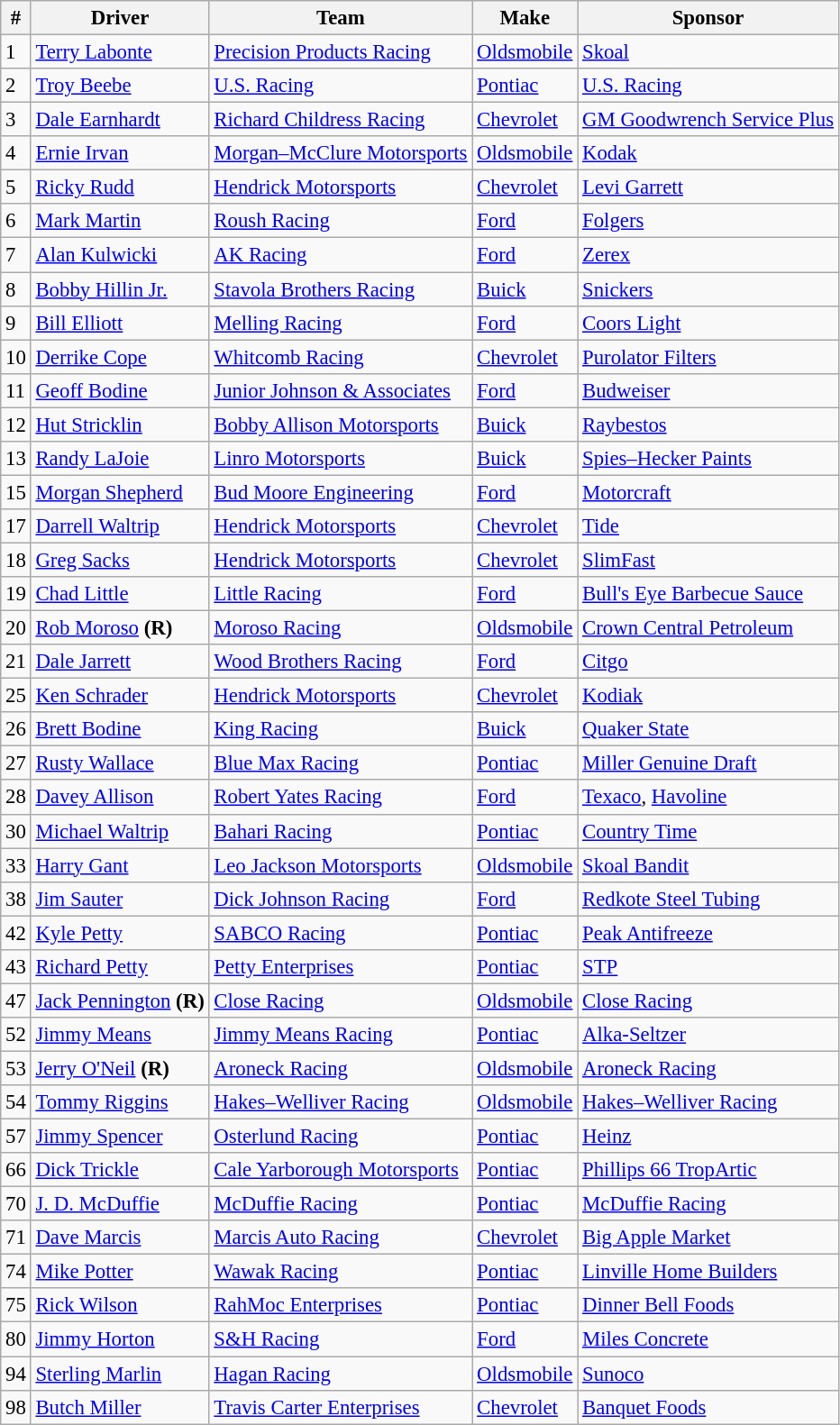<table class="wikitable" style="font-size:95%">
<tr>
<th>#</th>
<th>Driver</th>
<th>Team</th>
<th>Make</th>
<th>Sponsor</th>
</tr>
<tr>
<td>1</td>
<td><a href='#'>Terry Labonte</a></td>
<td><a href='#'>Precision Products Racing</a></td>
<td><a href='#'>Oldsmobile</a></td>
<td><a href='#'>Skoal</a></td>
</tr>
<tr>
<td>2</td>
<td><a href='#'>Troy Beebe</a></td>
<td><a href='#'>U.S. Racing</a></td>
<td><a href='#'>Pontiac</a></td>
<td><a href='#'>U.S. Racing</a></td>
</tr>
<tr>
<td>3</td>
<td><a href='#'>Dale Earnhardt</a></td>
<td><a href='#'>Richard Childress Racing</a></td>
<td><a href='#'>Chevrolet</a></td>
<td><a href='#'>GM Goodwrench Service Plus</a></td>
</tr>
<tr>
<td>4</td>
<td><a href='#'>Ernie Irvan</a></td>
<td><a href='#'>Morgan–McClure Motorsports</a></td>
<td><a href='#'>Oldsmobile</a></td>
<td><a href='#'>Kodak</a></td>
</tr>
<tr>
<td>5</td>
<td><a href='#'>Ricky Rudd</a></td>
<td><a href='#'>Hendrick Motorsports</a></td>
<td><a href='#'>Chevrolet</a></td>
<td><a href='#'>Levi Garrett</a></td>
</tr>
<tr>
<td>6</td>
<td><a href='#'>Mark Martin</a></td>
<td><a href='#'>Roush Racing</a></td>
<td><a href='#'>Ford</a></td>
<td><a href='#'>Folgers</a></td>
</tr>
<tr>
<td>7</td>
<td><a href='#'>Alan Kulwicki</a></td>
<td><a href='#'>AK Racing</a></td>
<td><a href='#'>Ford</a></td>
<td><a href='#'>Zerex</a></td>
</tr>
<tr>
<td>8</td>
<td><a href='#'>Bobby Hillin Jr.</a></td>
<td><a href='#'>Stavola Brothers Racing</a></td>
<td><a href='#'>Buick</a></td>
<td><a href='#'>Snickers</a></td>
</tr>
<tr>
<td>9</td>
<td><a href='#'>Bill Elliott</a></td>
<td><a href='#'>Melling Racing</a></td>
<td><a href='#'>Ford</a></td>
<td><a href='#'>Coors Light</a></td>
</tr>
<tr>
<td>10</td>
<td><a href='#'>Derrike Cope</a></td>
<td><a href='#'>Whitcomb Racing</a></td>
<td><a href='#'>Chevrolet</a></td>
<td><a href='#'>Purolator Filters</a></td>
</tr>
<tr>
<td>11</td>
<td><a href='#'>Geoff Bodine</a></td>
<td><a href='#'>Junior Johnson & Associates</a></td>
<td><a href='#'>Ford</a></td>
<td><a href='#'>Budweiser</a></td>
</tr>
<tr>
<td>12</td>
<td><a href='#'>Hut Stricklin</a></td>
<td><a href='#'>Bobby Allison Motorsports</a></td>
<td><a href='#'>Buick</a></td>
<td><a href='#'>Raybestos</a></td>
</tr>
<tr>
<td>13</td>
<td><a href='#'>Randy LaJoie</a></td>
<td><a href='#'>Linro Motorsports</a></td>
<td><a href='#'>Buick</a></td>
<td><a href='#'>Spies–Hecker Paints</a></td>
</tr>
<tr>
<td>15</td>
<td><a href='#'>Morgan Shepherd</a></td>
<td><a href='#'>Bud Moore Engineering</a></td>
<td><a href='#'>Ford</a></td>
<td><a href='#'>Motorcraft</a></td>
</tr>
<tr>
<td>17</td>
<td><a href='#'>Darrell Waltrip</a></td>
<td><a href='#'>Hendrick Motorsports</a></td>
<td><a href='#'>Chevrolet</a></td>
<td><a href='#'>Tide</a></td>
</tr>
<tr>
<td>18</td>
<td><a href='#'>Greg Sacks</a></td>
<td><a href='#'>Hendrick Motorsports</a></td>
<td><a href='#'>Chevrolet</a></td>
<td><a href='#'>SlimFast</a></td>
</tr>
<tr>
<td>19</td>
<td><a href='#'>Chad Little</a></td>
<td><a href='#'>Little Racing</a></td>
<td><a href='#'>Ford</a></td>
<td><a href='#'>Bull's Eye Barbecue Sauce</a></td>
</tr>
<tr>
<td>20</td>
<td><a href='#'>Rob Moroso</a> <strong>(R)</strong></td>
<td><a href='#'>Moroso Racing</a></td>
<td><a href='#'>Oldsmobile</a></td>
<td><a href='#'>Crown Central Petroleum</a></td>
</tr>
<tr>
<td>21</td>
<td><a href='#'>Dale Jarrett</a></td>
<td><a href='#'>Wood Brothers Racing</a></td>
<td><a href='#'>Ford</a></td>
<td><a href='#'>Citgo</a></td>
</tr>
<tr>
<td>25</td>
<td><a href='#'>Ken Schrader</a></td>
<td><a href='#'>Hendrick Motorsports</a></td>
<td><a href='#'>Chevrolet</a></td>
<td><a href='#'>Kodiak</a></td>
</tr>
<tr>
<td>26</td>
<td><a href='#'>Brett Bodine</a></td>
<td><a href='#'>King Racing</a></td>
<td><a href='#'>Buick</a></td>
<td><a href='#'>Quaker State</a></td>
</tr>
<tr>
<td>27</td>
<td><a href='#'>Rusty Wallace</a></td>
<td><a href='#'>Blue Max Racing</a></td>
<td><a href='#'>Pontiac</a></td>
<td><a href='#'>Miller Genuine Draft</a></td>
</tr>
<tr>
<td>28</td>
<td><a href='#'>Davey Allison</a></td>
<td><a href='#'>Robert Yates Racing</a></td>
<td><a href='#'>Ford</a></td>
<td><a href='#'>Texaco</a>, <a href='#'>Havoline</a></td>
</tr>
<tr>
<td>30</td>
<td><a href='#'>Michael Waltrip</a></td>
<td><a href='#'>Bahari Racing</a></td>
<td><a href='#'>Pontiac</a></td>
<td><a href='#'>Country Time</a></td>
</tr>
<tr>
<td>33</td>
<td><a href='#'>Harry Gant</a></td>
<td><a href='#'>Leo Jackson Motorsports</a></td>
<td><a href='#'>Oldsmobile</a></td>
<td><a href='#'>Skoal Bandit</a></td>
</tr>
<tr>
<td>38</td>
<td><a href='#'>Jim Sauter</a></td>
<td><a href='#'>Dick Johnson Racing</a></td>
<td><a href='#'>Ford</a></td>
<td><a href='#'>Redkote Steel Tubing</a></td>
</tr>
<tr>
<td>42</td>
<td><a href='#'>Kyle Petty</a></td>
<td><a href='#'>SABCO Racing</a></td>
<td><a href='#'>Pontiac</a></td>
<td><a href='#'>Peak Antifreeze</a></td>
</tr>
<tr>
<td>43</td>
<td><a href='#'>Richard Petty</a></td>
<td><a href='#'>Petty Enterprises</a></td>
<td><a href='#'>Pontiac</a></td>
<td><a href='#'>STP</a></td>
</tr>
<tr>
<td>47</td>
<td><a href='#'>Jack Pennington</a> <strong>(R)</strong></td>
<td><a href='#'>Close Racing</a></td>
<td><a href='#'>Oldsmobile</a></td>
<td><a href='#'>Close Racing</a></td>
</tr>
<tr>
<td>52</td>
<td><a href='#'>Jimmy Means</a></td>
<td><a href='#'>Jimmy Means Racing</a></td>
<td><a href='#'>Pontiac</a></td>
<td><a href='#'>Alka-Seltzer</a></td>
</tr>
<tr>
<td>53</td>
<td><a href='#'>Jerry O'Neil</a> <strong>(R)</strong></td>
<td><a href='#'>Aroneck Racing</a></td>
<td><a href='#'>Oldsmobile</a></td>
<td><a href='#'>Aroneck Racing</a></td>
</tr>
<tr>
<td>54</td>
<td><a href='#'>Tommy Riggins</a></td>
<td><a href='#'>Hakes–Welliver Racing</a></td>
<td><a href='#'>Oldsmobile</a></td>
<td><a href='#'>Hakes–Welliver Racing</a></td>
</tr>
<tr>
<td>57</td>
<td><a href='#'>Jimmy Spencer</a></td>
<td><a href='#'>Osterlund Racing</a></td>
<td><a href='#'>Pontiac</a></td>
<td><a href='#'>Heinz</a></td>
</tr>
<tr>
<td>66</td>
<td><a href='#'>Dick Trickle</a></td>
<td><a href='#'>Cale Yarborough Motorsports</a></td>
<td><a href='#'>Pontiac</a></td>
<td><a href='#'>Phillips 66 TropArtic</a></td>
</tr>
<tr>
<td>70</td>
<td><a href='#'>J. D. McDuffie</a></td>
<td><a href='#'>McDuffie Racing</a></td>
<td><a href='#'>Pontiac</a></td>
<td><a href='#'>McDuffie Racing</a></td>
</tr>
<tr>
<td>71</td>
<td><a href='#'>Dave Marcis</a></td>
<td><a href='#'>Marcis Auto Racing</a></td>
<td><a href='#'>Chevrolet</a></td>
<td><a href='#'>Big Apple Market</a></td>
</tr>
<tr>
<td>74</td>
<td><a href='#'>Mike Potter</a></td>
<td><a href='#'>Wawak Racing</a></td>
<td><a href='#'>Pontiac</a></td>
<td><a href='#'>Linville Home Builders</a></td>
</tr>
<tr>
<td>75</td>
<td><a href='#'>Rick Wilson</a></td>
<td><a href='#'>RahMoc Enterprises</a></td>
<td><a href='#'>Pontiac</a></td>
<td><a href='#'>Dinner Bell Foods</a></td>
</tr>
<tr>
<td>80</td>
<td><a href='#'>Jimmy Horton</a></td>
<td><a href='#'>S&H Racing</a></td>
<td><a href='#'>Ford</a></td>
<td><a href='#'>Miles Concrete</a></td>
</tr>
<tr>
<td>94</td>
<td><a href='#'>Sterling Marlin</a></td>
<td><a href='#'>Hagan Racing</a></td>
<td><a href='#'>Oldsmobile</a></td>
<td><a href='#'>Sunoco</a></td>
</tr>
<tr>
<td>98</td>
<td><a href='#'>Butch Miller</a></td>
<td><a href='#'>Travis Carter Enterprises</a></td>
<td><a href='#'>Chevrolet</a></td>
<td><a href='#'>Banquet Foods</a></td>
</tr>
</table>
